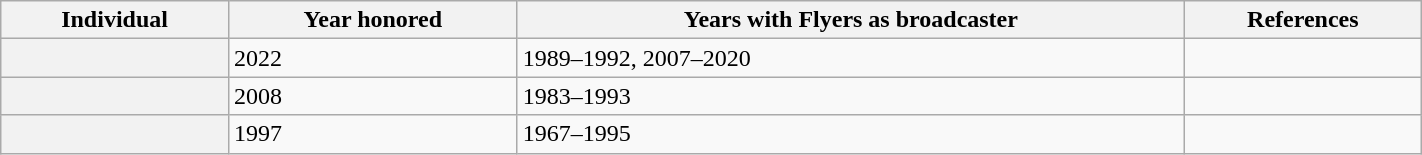<table class="wikitable sortable" width="75%">
<tr>
<th scope="col">Individual</th>
<th scope="col">Year honored</th>
<th scope="col">Years with Flyers as broadcaster</th>
<th scope="col" class="unsortable">References</th>
</tr>
<tr>
<th scope="row"></th>
<td>2022</td>
<td>1989–1992, 2007–2020</td>
<td></td>
</tr>
<tr>
<th scope="row"></th>
<td>2008</td>
<td>1983–1993</td>
<td></td>
</tr>
<tr>
<th scope="row"></th>
<td>1997</td>
<td>1967–1995</td>
<td></td>
</tr>
</table>
